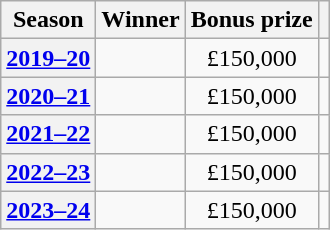<table class="wikitable sortable">
<tr>
<th scope="col">Season</th>
<th scope="col">Winner</th>
<th scope="col">Bonus prize</th>
<th scope="col" class="unsortable"></th>
</tr>
<tr>
<th scope="row"><a href='#'>2019–20</a></th>
<td align="left" data-sort-value="Trump, Judd"></td>
<td align="center">£150,000</td>
<td align="center"></td>
</tr>
<tr>
<th scope="row"><a href='#'>2020–21</a></th>
<td align="left" data-sort-value="Trump, Judd"></td>
<td align="center">£150,000</td>
<td align="center"></td>
</tr>
<tr>
<th scope="row"><a href='#'>2021–22</a></th>
<td align="left" data-sort-value="Higgins, John"></td>
<td align="center">£150,000</td>
<td align="center"></td>
</tr>
<tr>
<th scope="row"><a href='#'>2022–23</a></th>
<td align="left" data-sort-value="Milkins, Robert"></td>
<td align="center">£150,000</td>
<td align="center"></td>
</tr>
<tr>
<th scope="row"><a href='#'>2023–24</a></th>
<td align="left" data-sort-value="Trump, Judd"></td>
<td align="center">£150,000</td>
<td align="center"></td>
</tr>
</table>
